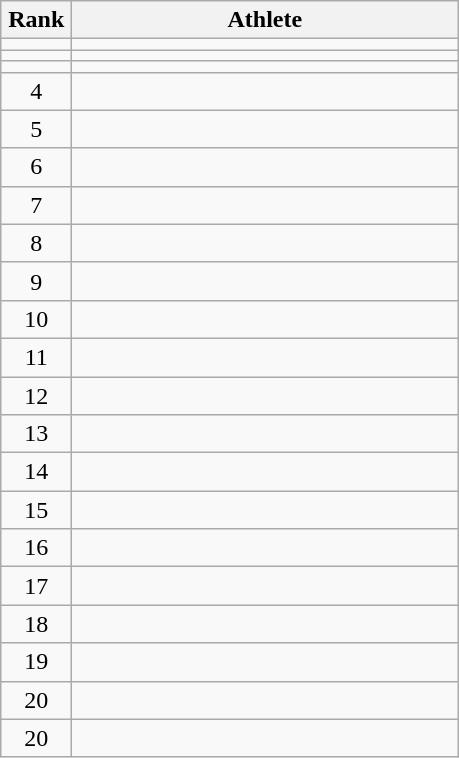<table class="wikitable" style="text-align: center;">
<tr>
<th width=40>Rank</th>
<th width=250>Athlete</th>
</tr>
<tr>
<td></td>
<td align="left"></td>
</tr>
<tr>
<td></td>
<td align="left"></td>
</tr>
<tr>
<td></td>
<td align="left"></td>
</tr>
<tr>
<td>4</td>
<td align="left"></td>
</tr>
<tr>
<td>5</td>
<td align="left"></td>
</tr>
<tr>
<td>6</td>
<td align="left"></td>
</tr>
<tr>
<td>7</td>
<td align="left"></td>
</tr>
<tr>
<td>8</td>
<td align="left"></td>
</tr>
<tr>
<td>9</td>
<td align="left"></td>
</tr>
<tr>
<td>10</td>
<td align="left"></td>
</tr>
<tr>
<td>11</td>
<td align="left"></td>
</tr>
<tr>
<td>12</td>
<td align="left"></td>
</tr>
<tr>
<td>13</td>
<td align="left"></td>
</tr>
<tr>
<td>14</td>
<td align="left"></td>
</tr>
<tr>
<td>15</td>
<td align="left"></td>
</tr>
<tr>
<td>16</td>
<td align="left"></td>
</tr>
<tr>
<td>17</td>
<td align="left"></td>
</tr>
<tr>
<td>18</td>
<td align="left"></td>
</tr>
<tr>
<td>19</td>
<td align="left"></td>
</tr>
<tr>
<td>20</td>
<td align="left"></td>
</tr>
<tr>
<td>20</td>
<td align="left"></td>
</tr>
</table>
